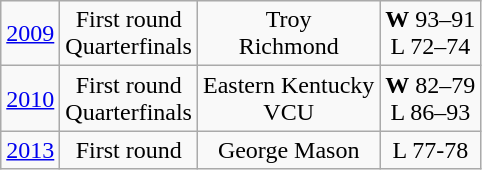<table class="wikitable">
<tr align="center">
<td><a href='#'>2009</a></td>
<td>First round<br>Quarterfinals</td>
<td>Troy<br>Richmond</td>
<td><strong>W</strong> 93–91<br>L 72–74</td>
</tr>
<tr style="text-align:center;">
<td><a href='#'>2010</a></td>
<td>First round<br>Quarterfinals</td>
<td>Eastern Kentucky<br>VCU</td>
<td><strong>W</strong> 82–79<br>L 86–93</td>
</tr>
<tr style="text-align:center;">
<td><a href='#'>2013</a></td>
<td>First round</td>
<td>George Mason</td>
<td>L 77-78</td>
</tr>
</table>
